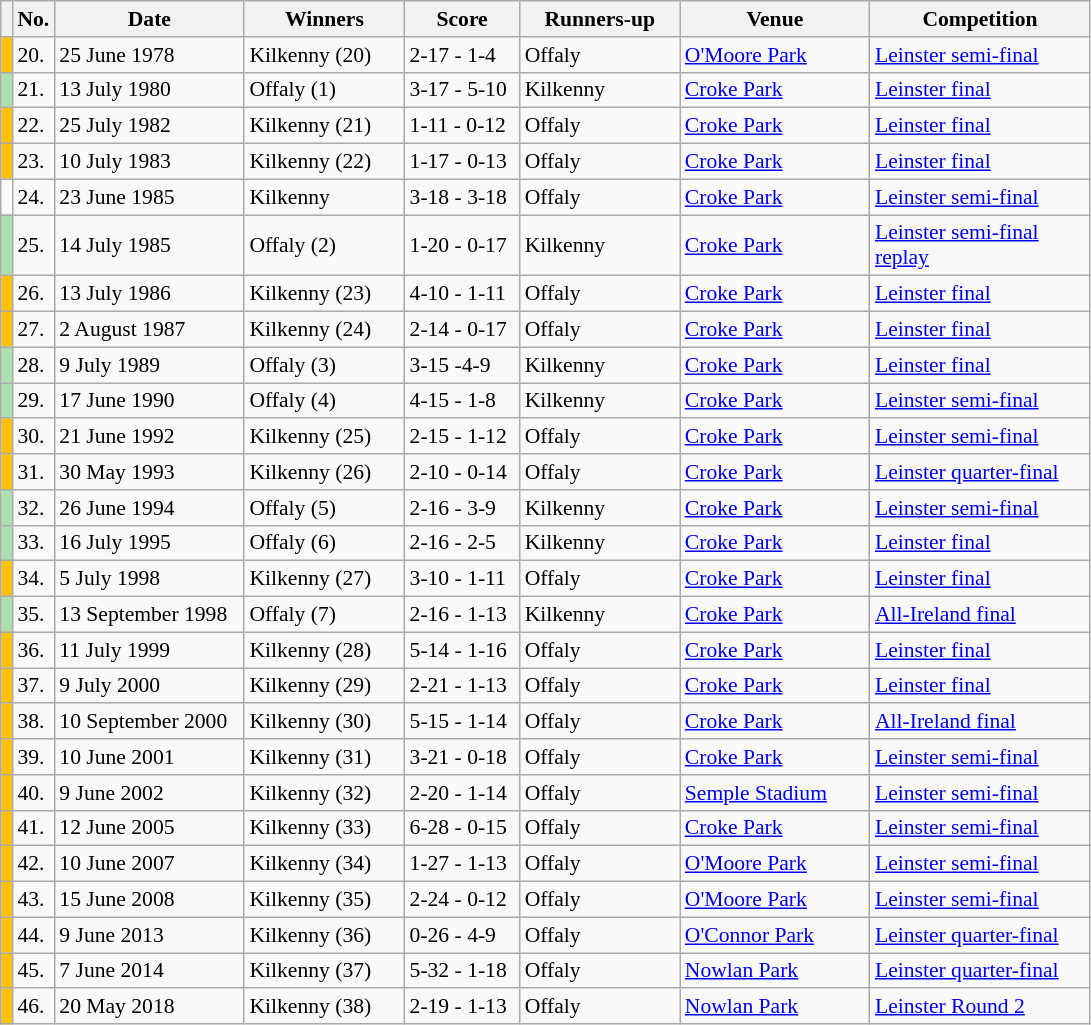<table class="wikitable" style="font-size:90%">
<tr>
<th width=1></th>
<th width=5>No.</th>
<th width=120>Date</th>
<th width=100>Winners</th>
<th width=70>Score</th>
<th width=100>Runners-up</th>
<th width=120>Venue</th>
<th width=140>Competition</th>
</tr>
<tr>
<td style="background-color:#FFC000"></td>
<td>20.</td>
<td>25 June 1978</td>
<td>Kilkenny (20)</td>
<td>2-17 - 1-4</td>
<td>Offaly</td>
<td><a href='#'>O'Moore Park</a></td>
<td><a href='#'>Leinster semi-final</a></td>
</tr>
<tr>
<td style="background-color:#ACE1AF"></td>
<td>21.</td>
<td>13 July 1980</td>
<td>Offaly (1)</td>
<td>3-17 - 5-10</td>
<td>Kilkenny</td>
<td><a href='#'>Croke Park</a></td>
<td><a href='#'>Leinster final</a></td>
</tr>
<tr>
<td style="background-color:#FFC000"></td>
<td>22.</td>
<td>25 July 1982</td>
<td>Kilkenny (21)</td>
<td>1-11 - 0-12</td>
<td>Offaly</td>
<td><a href='#'>Croke Park</a></td>
<td><a href='#'>Leinster final</a></td>
</tr>
<tr>
<td style="background-color:#FFC000"></td>
<td>23.</td>
<td>10 July 1983</td>
<td>Kilkenny (22)</td>
<td>1-17 - 0-13</td>
<td>Offaly</td>
<td><a href='#'>Croke Park</a></td>
<td><a href='#'>Leinster final</a></td>
</tr>
<tr>
<td></td>
<td>24.</td>
<td>23 June 1985</td>
<td>Kilkenny</td>
<td>3-18 - 3-18</td>
<td>Offaly</td>
<td><a href='#'>Croke Park</a></td>
<td><a href='#'>Leinster semi-final</a></td>
</tr>
<tr>
<td style="background-color:#ACE1AF"></td>
<td>25.</td>
<td>14 July 1985</td>
<td>Offaly (2)</td>
<td>1-20 - 0-17</td>
<td>Kilkenny</td>
<td><a href='#'>Croke Park</a></td>
<td><a href='#'>Leinster semi-final replay</a></td>
</tr>
<tr>
<td style="background-color:#FFC000"></td>
<td>26.</td>
<td>13 July 1986</td>
<td>Kilkenny (23)</td>
<td>4-10 - 1-11</td>
<td>Offaly</td>
<td><a href='#'>Croke Park</a></td>
<td><a href='#'>Leinster final</a></td>
</tr>
<tr>
<td style="background-color:#FFC000"></td>
<td>27.</td>
<td>2 August 1987</td>
<td>Kilkenny (24)</td>
<td>2-14 - 0-17</td>
<td>Offaly</td>
<td><a href='#'>Croke Park</a></td>
<td><a href='#'>Leinster final</a></td>
</tr>
<tr>
<td style="background-color:#ACE1AF"></td>
<td>28.</td>
<td>9 July 1989</td>
<td>Offaly (3)</td>
<td>3-15 -4-9</td>
<td>Kilkenny</td>
<td><a href='#'>Croke Park</a></td>
<td><a href='#'>Leinster final</a></td>
</tr>
<tr>
<td style="background-color:#ACE1AF"></td>
<td>29.</td>
<td>17 June 1990</td>
<td>Offaly (4)</td>
<td>4-15 - 1-8</td>
<td>Kilkenny</td>
<td><a href='#'>Croke Park</a></td>
<td><a href='#'>Leinster semi-final</a></td>
</tr>
<tr>
<td style="background-color:#FFC000"></td>
<td>30.</td>
<td>21 June 1992</td>
<td>Kilkenny (25)</td>
<td>2-15 - 1-12</td>
<td>Offaly</td>
<td><a href='#'>Croke Park</a></td>
<td><a href='#'>Leinster semi-final</a></td>
</tr>
<tr>
<td style="background-color:#FFC000"></td>
<td>31.</td>
<td>30 May 1993</td>
<td>Kilkenny (26)</td>
<td>2-10 - 0-14</td>
<td>Offaly</td>
<td><a href='#'>Croke Park</a></td>
<td><a href='#'>Leinster quarter-final</a></td>
</tr>
<tr>
<td style="background-color:#ACE1AF"></td>
<td>32.</td>
<td>26 June 1994</td>
<td>Offaly (5)</td>
<td>2-16 - 3-9</td>
<td>Kilkenny</td>
<td><a href='#'>Croke Park</a></td>
<td><a href='#'>Leinster semi-final</a></td>
</tr>
<tr>
<td style="background-color:#ACE1AF"></td>
<td>33.</td>
<td>16 July 1995</td>
<td>Offaly (6)</td>
<td>2-16 - 2-5</td>
<td>Kilkenny</td>
<td><a href='#'>Croke Park</a></td>
<td><a href='#'>Leinster final</a></td>
</tr>
<tr>
<td style="background-color:#FFC000"></td>
<td>34.</td>
<td>5 July 1998</td>
<td>Kilkenny (27)</td>
<td>3-10 - 1-11</td>
<td>Offaly</td>
<td><a href='#'>Croke Park</a></td>
<td><a href='#'>Leinster final</a></td>
</tr>
<tr>
<td style="background-color:#ACE1AF"></td>
<td>35.</td>
<td>13 September 1998</td>
<td>Offaly (7)</td>
<td>2-16 - 1-13</td>
<td>Kilkenny</td>
<td><a href='#'>Croke Park</a></td>
<td><a href='#'>All-Ireland final</a></td>
</tr>
<tr>
<td style="background-color:#FFC000"></td>
<td>36.</td>
<td>11 July 1999</td>
<td>Kilkenny (28)</td>
<td>5-14 - 1-16</td>
<td>Offaly</td>
<td><a href='#'>Croke Park</a></td>
<td><a href='#'>Leinster final</a></td>
</tr>
<tr>
<td style="background-color:#FFC000"></td>
<td>37.</td>
<td>9 July 2000</td>
<td>Kilkenny (29)</td>
<td>2-21 - 1-13</td>
<td>Offaly</td>
<td><a href='#'>Croke Park</a></td>
<td><a href='#'>Leinster final</a></td>
</tr>
<tr>
<td style="background-color:#FFC000"></td>
<td>38.</td>
<td>10 September 2000</td>
<td>Kilkenny (30)</td>
<td>5-15 - 1-14</td>
<td>Offaly</td>
<td><a href='#'>Croke Park</a></td>
<td><a href='#'>All-Ireland final</a></td>
</tr>
<tr>
<td style="background-color:#FFC000"></td>
<td>39.</td>
<td>10 June 2001</td>
<td>Kilkenny (31)</td>
<td>3-21 - 0-18</td>
<td>Offaly</td>
<td><a href='#'>Croke Park</a></td>
<td><a href='#'>Leinster semi-final</a></td>
</tr>
<tr>
<td style="background-color:#FFC000"></td>
<td>40.</td>
<td>9 June 2002</td>
<td>Kilkenny (32)</td>
<td>2-20 - 1-14</td>
<td>Offaly</td>
<td><a href='#'>Semple Stadium</a></td>
<td><a href='#'>Leinster semi-final</a></td>
</tr>
<tr>
<td style="background-color:#FFC000"></td>
<td>41.</td>
<td>12 June 2005</td>
<td>Kilkenny (33)</td>
<td>6-28 - 0-15</td>
<td>Offaly</td>
<td><a href='#'>Croke Park</a></td>
<td><a href='#'>Leinster semi-final</a></td>
</tr>
<tr>
<td style="background-color:#FFC000"></td>
<td>42.</td>
<td>10 June 2007</td>
<td>Kilkenny (34)</td>
<td>1-27 - 1-13</td>
<td>Offaly</td>
<td><a href='#'>O'Moore Park</a></td>
<td><a href='#'>Leinster semi-final</a></td>
</tr>
<tr>
<td style="background-color:#FFC000"></td>
<td>43.</td>
<td>15 June 2008</td>
<td>Kilkenny (35)</td>
<td>2-24 - 0-12</td>
<td>Offaly</td>
<td><a href='#'>O'Moore Park</a></td>
<td><a href='#'>Leinster semi-final</a></td>
</tr>
<tr>
<td style="background-color:#FFC000"></td>
<td>44.</td>
<td>9 June 2013</td>
<td>Kilkenny (36)</td>
<td>0-26 - 4-9</td>
<td>Offaly</td>
<td><a href='#'>O'Connor Park</a></td>
<td><a href='#'>Leinster quarter-final</a></td>
</tr>
<tr>
<td style="background-color:#FFC000"></td>
<td>45.</td>
<td>7 June 2014</td>
<td>Kilkenny (37)</td>
<td>5-32 - 1-18</td>
<td>Offaly</td>
<td><a href='#'>Nowlan Park</a></td>
<td><a href='#'>Leinster quarter-final</a></td>
</tr>
<tr>
<td style="background-color:#FFC000"></td>
<td>46.</td>
<td>20 May 2018</td>
<td>Kilkenny (38)</td>
<td>2-19 - 1-13</td>
<td>Offaly</td>
<td><a href='#'>Nowlan Park</a></td>
<td><a href='#'>Leinster Round 2</a></td>
</tr>
</table>
